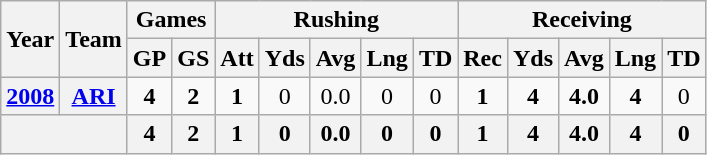<table class="wikitable" style="text-align:center;">
<tr>
<th rowspan="2">Year</th>
<th rowspan="2">Team</th>
<th colspan="2">Games</th>
<th colspan="5">Rushing</th>
<th colspan="5">Receiving</th>
</tr>
<tr>
<th>GP</th>
<th>GS</th>
<th>Att</th>
<th>Yds</th>
<th>Avg</th>
<th>Lng</th>
<th>TD</th>
<th>Rec</th>
<th>Yds</th>
<th>Avg</th>
<th>Lng</th>
<th>TD</th>
</tr>
<tr>
<th><a href='#'>2008</a></th>
<th><a href='#'>ARI</a></th>
<td><strong>4</strong></td>
<td><strong>2</strong></td>
<td><strong>1</strong></td>
<td>0</td>
<td>0.0</td>
<td>0</td>
<td>0</td>
<td><strong>1</strong></td>
<td><strong>4</strong></td>
<td><strong>4.0</strong></td>
<td><strong>4</strong></td>
<td>0</td>
</tr>
<tr>
<th colspan="2"></th>
<th>4</th>
<th>2</th>
<th>1</th>
<th>0</th>
<th>0.0</th>
<th>0</th>
<th>0</th>
<th>1</th>
<th>4</th>
<th>4.0</th>
<th>4</th>
<th>0</th>
</tr>
</table>
